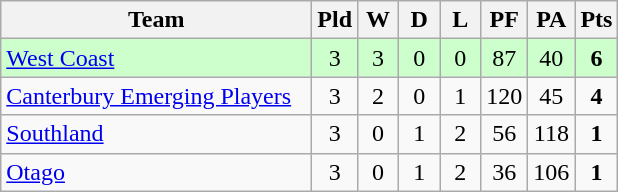<table class="wikitable" style="text-align:center;">
<tr>
<th width=200>Team</th>
<th width=20 abbr="Played">Pld</th>
<th width=20 abbr="Won">W</th>
<th width=20 abbr="Drawn">D</th>
<th width=20 abbr="Lost">L</th>
<th width=20 abbr="Points for">PF</th>
<th width=20 abbr="Points against">PA</th>
<th width=20 abbr="Points">Pts</th>
</tr>
<tr style="background: #ccffcc;">
<td style="text-align:left;"><a href='#'>West Coast</a></td>
<td>3</td>
<td>3</td>
<td>0</td>
<td>0</td>
<td>87</td>
<td>40</td>
<td><strong>6</strong></td>
</tr>
<tr>
<td style="text-align:left;"><a href='#'>Canterbury Emerging Players</a></td>
<td>3</td>
<td>2</td>
<td>0</td>
<td>1</td>
<td>120</td>
<td>45</td>
<td><strong>4</strong></td>
</tr>
<tr>
<td style="text-align:left;"><a href='#'>Southland</a></td>
<td>3</td>
<td>0</td>
<td>1</td>
<td>2</td>
<td>56</td>
<td>118</td>
<td><strong>1</strong></td>
</tr>
<tr>
<td style="text-align:left;"><a href='#'>Otago</a></td>
<td>3</td>
<td>0</td>
<td>1</td>
<td>2</td>
<td>36</td>
<td>106</td>
<td><strong>1</strong></td>
</tr>
</table>
